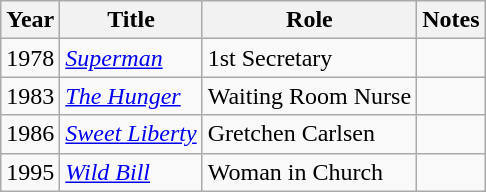<table class="wikitable sortable">
<tr>
<th>Year</th>
<th>Title</th>
<th>Role</th>
<th>Notes</th>
</tr>
<tr>
<td>1978</td>
<td><a href='#'><em>Superman</em></a></td>
<td>1st Secretary</td>
<td></td>
</tr>
<tr>
<td>1983</td>
<td><a href='#'><em>The Hunger</em></a></td>
<td>Waiting Room Nurse</td>
<td></td>
</tr>
<tr>
<td>1986</td>
<td><em><a href='#'>Sweet Liberty</a></em></td>
<td>Gretchen Carlsen</td>
<td></td>
</tr>
<tr>
<td>1995</td>
<td><a href='#'><em>Wild Bill</em></a></td>
<td>Woman in Church</td>
<td></td>
</tr>
</table>
